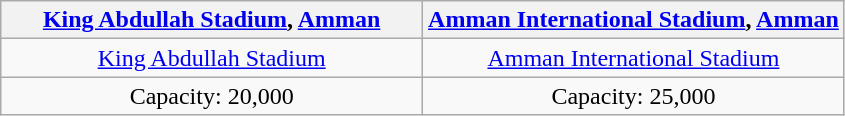<table class="wikitable" style="text-align:center">
<tr>
<th width=50%><a href='#'>King Abdullah Stadium</a>, <a href='#'>Amman</a></th>
<th width=50%><a href='#'>Amman International Stadium</a>, <a href='#'>Amman</a></th>
</tr>
<tr>
<td><a href='#'>King Abdullah Stadium</a></td>
<td><a href='#'>Amman International Stadium</a></td>
</tr>
<tr>
<td>Capacity: 20,000</td>
<td>Capacity: 25,000</td>
</tr>
</table>
